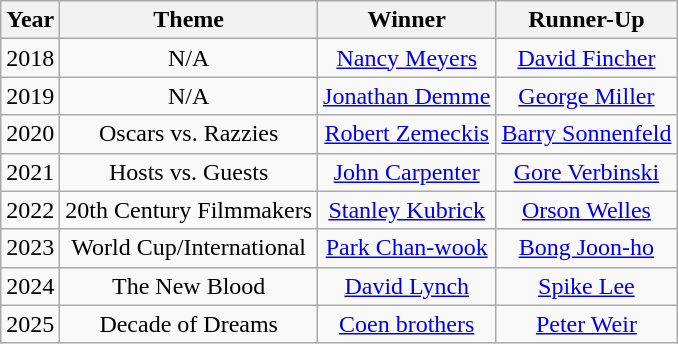<table class="wikitable" style="text-align: center;">
<tr>
<th>Year</th>
<th>Theme</th>
<th>Winner</th>
<th>Runner-Up</th>
</tr>
<tr>
<td>2018</td>
<td>N/A</td>
<td><a href='#'>Nancy Meyers</a></td>
<td><a href='#'>David Fincher</a></td>
</tr>
<tr>
<td>2019</td>
<td>N/A</td>
<td><a href='#'>Jonathan Demme</a></td>
<td><a href='#'>George Miller</a></td>
</tr>
<tr>
<td>2020</td>
<td>Oscars vs. Razzies</td>
<td><a href='#'>Robert Zemeckis</a></td>
<td><a href='#'>Barry Sonnenfeld</a></td>
</tr>
<tr>
<td>2021</td>
<td>Hosts vs. Guests</td>
<td><a href='#'>John Carpenter</a></td>
<td><a href='#'>Gore Verbinski</a></td>
</tr>
<tr>
<td>2022</td>
<td>20th Century Filmmakers</td>
<td><a href='#'>Stanley Kubrick</a></td>
<td><a href='#'>Orson Welles</a></td>
</tr>
<tr>
<td>2023</td>
<td>World Cup/International</td>
<td><a href='#'>Park Chan-wook</a></td>
<td><a href='#'>Bong Joon-ho</a></td>
</tr>
<tr>
<td>2024</td>
<td>The New Blood</td>
<td><a href='#'>David Lynch</a></td>
<td><a href='#'>Spike Lee</a></td>
</tr>
<tr>
<td>2025</td>
<td>Decade of Dreams</td>
<td><a href='#'>Coen brothers</a></td>
<td><a href='#'>Peter Weir</a></td>
</tr>
</table>
